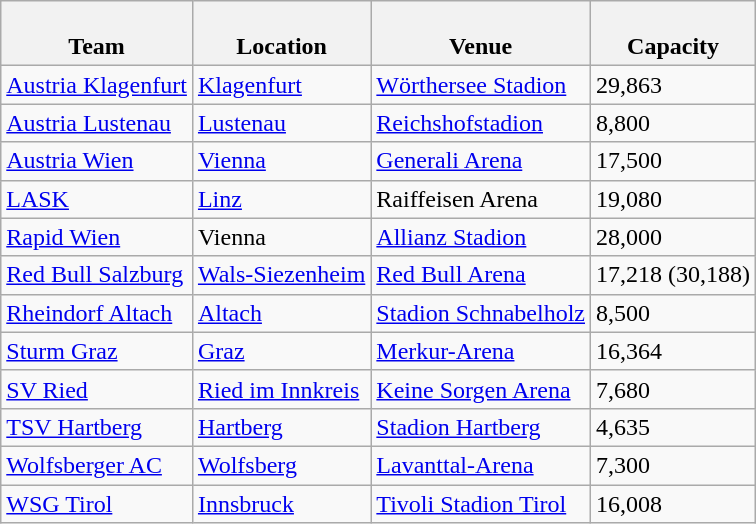<table class="wikitable sortable">
<tr>
<th><br>Team</th>
<th><br>Location</th>
<th><br>Venue</th>
<th><br>Capacity</th>
</tr>
<tr>
<td><a href='#'>Austria Klagenfurt</a></td>
<td><a href='#'>Klagenfurt</a></td>
<td><a href='#'>Wörthersee Stadion</a></td>
<td>29,863</td>
</tr>
<tr>
<td><a href='#'>Austria Lustenau</a></td>
<td><a href='#'>Lustenau</a></td>
<td><a href='#'>Reichshofstadion</a></td>
<td>8,800</td>
</tr>
<tr>
<td><a href='#'>Austria Wien</a></td>
<td><a href='#'>Vienna</a></td>
<td><a href='#'>Generali Arena</a></td>
<td>17,500</td>
</tr>
<tr>
<td><a href='#'>LASK</a></td>
<td><a href='#'>Linz</a></td>
<td>Raiffeisen Arena</td>
<td>19,080</td>
</tr>
<tr>
<td><a href='#'>Rapid Wien</a></td>
<td>Vienna</td>
<td><a href='#'>Allianz Stadion</a></td>
<td>28,000</td>
</tr>
<tr>
<td><a href='#'>Red Bull Salzburg</a></td>
<td><a href='#'>Wals-Siezenheim</a></td>
<td><a href='#'>Red Bull Arena</a></td>
<td>17,218 (30,188)</td>
</tr>
<tr>
<td><a href='#'>Rheindorf Altach</a></td>
<td><a href='#'>Altach</a></td>
<td><a href='#'>Stadion Schnabelholz</a></td>
<td>8,500</td>
</tr>
<tr>
<td><a href='#'>Sturm Graz</a></td>
<td><a href='#'>Graz</a></td>
<td><a href='#'>Merkur-Arena</a></td>
<td>16,364</td>
</tr>
<tr>
<td><a href='#'>SV Ried</a></td>
<td><a href='#'>Ried im Innkreis</a></td>
<td><a href='#'>Keine Sorgen Arena</a></td>
<td>7,680</td>
</tr>
<tr>
<td><a href='#'>TSV Hartberg</a></td>
<td><a href='#'>Hartberg</a></td>
<td><a href='#'>Stadion Hartberg</a></td>
<td>4,635</td>
</tr>
<tr>
<td><a href='#'>Wolfsberger AC</a></td>
<td><a href='#'>Wolfsberg</a></td>
<td><a href='#'>Lavanttal-Arena</a></td>
<td>7,300</td>
</tr>
<tr>
<td><a href='#'>WSG Tirol</a></td>
<td><a href='#'>Innsbruck</a></td>
<td><a href='#'>Tivoli Stadion Tirol</a></td>
<td>16,008</td>
</tr>
</table>
